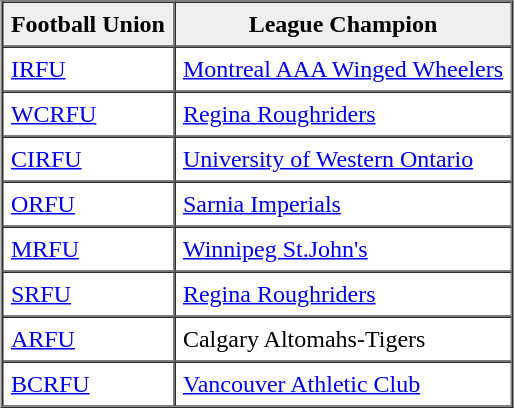<table border="1" cellpadding="5" cellspacing="0" align="center">
<tr>
<th scope="col" style="background:#efefef;">Football Union</th>
<th scope="col" style="background:#efefef;">League Champion</th>
</tr>
<tr>
<td><a href='#'>IRFU</a></td>
<td><a href='#'>Montreal AAA Winged Wheelers</a></td>
</tr>
<tr>
<td><a href='#'>WCRFU</a></td>
<td><a href='#'>Regina Roughriders</a></td>
</tr>
<tr>
<td><a href='#'>CIRFU</a></td>
<td><a href='#'>University of Western Ontario</a></td>
</tr>
<tr>
<td><a href='#'>ORFU</a></td>
<td><a href='#'>Sarnia Imperials</a></td>
</tr>
<tr>
<td><a href='#'>MRFU</a></td>
<td><a href='#'>Winnipeg St.John's</a></td>
</tr>
<tr>
<td><a href='#'>SRFU</a></td>
<td><a href='#'>Regina Roughriders</a></td>
</tr>
<tr>
<td><a href='#'>ARFU</a></td>
<td>Calgary Altomahs-Tigers</td>
</tr>
<tr>
<td><a href='#'>BCRFU</a></td>
<td><a href='#'>Vancouver Athletic Club</a></td>
</tr>
</table>
